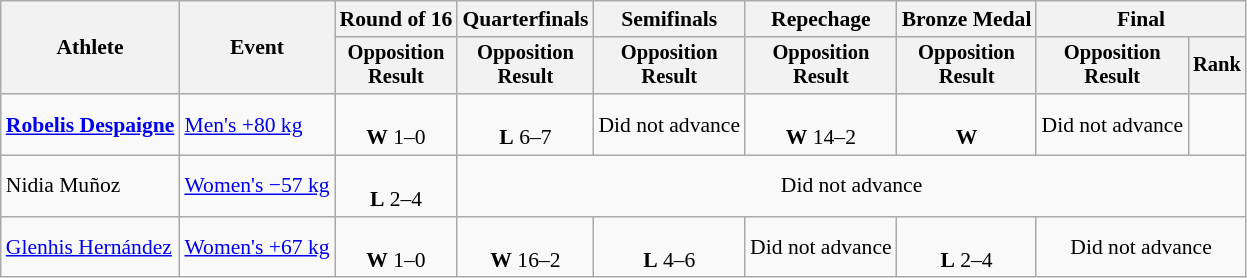<table class="wikitable" style="font-size:90%;">
<tr>
<th rowspan=2>Athlete</th>
<th rowspan=2>Event</th>
<th>Round of 16</th>
<th>Quarterfinals</th>
<th>Semifinals</th>
<th>Repechage</th>
<th>Bronze Medal</th>
<th colspan=2>Final</th>
</tr>
<tr style="font-size:95%">
<th>Opposition<br>Result</th>
<th>Opposition<br>Result</th>
<th>Opposition<br>Result</th>
<th>Opposition<br>Result</th>
<th>Opposition<br>Result</th>
<th>Opposition<br>Result</th>
<th>Rank</th>
</tr>
<tr align=center>
<td align=left><strong><a href='#'>Robelis Despaigne</a></strong></td>
<td align=left><a href='#'>Men's +80 kg</a></td>
<td><br><strong>W</strong> 1–0</td>
<td><br><strong>L</strong> 6–7 </td>
<td>Did not advance</td>
<td><br><strong>W</strong> 14–2 </td>
<td><br><strong>W</strong> </td>
<td>Did not advance</td>
<td></td>
</tr>
<tr align=center>
<td align=left>Nidia Muñoz</td>
<td align=left><a href='#'>Women's −57 kg</a></td>
<td><br><strong>L</strong> 2–4</td>
<td colspan=6>Did not advance</td>
</tr>
<tr align=center>
<td align=left><a href='#'>Glenhis Hernández</a></td>
<td align=left><a href='#'>Women's +67 kg</a></td>
<td><br><strong>W</strong> 1–0 </td>
<td><br><strong>W</strong> 16–2 </td>
<td><br><strong>L</strong> 4–6</td>
<td>Did not advance</td>
<td><br><strong>L</strong> 2–4</td>
<td colspan=2>Did not advance</td>
</tr>
</table>
